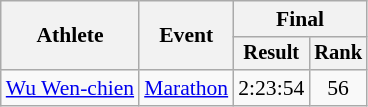<table class=wikitable style="font-size:90%">
<tr>
<th rowspan="2">Athlete</th>
<th rowspan="2">Event</th>
<th colspan="2">Final</th>
</tr>
<tr style="font-size:95%">
<th>Result</th>
<th>Rank</th>
</tr>
<tr align=center>
<td align=left><a href='#'>Wu Wen-chien</a></td>
<td align=left><a href='#'>Marathon</a></td>
<td>2:23:54</td>
<td>56</td>
</tr>
</table>
